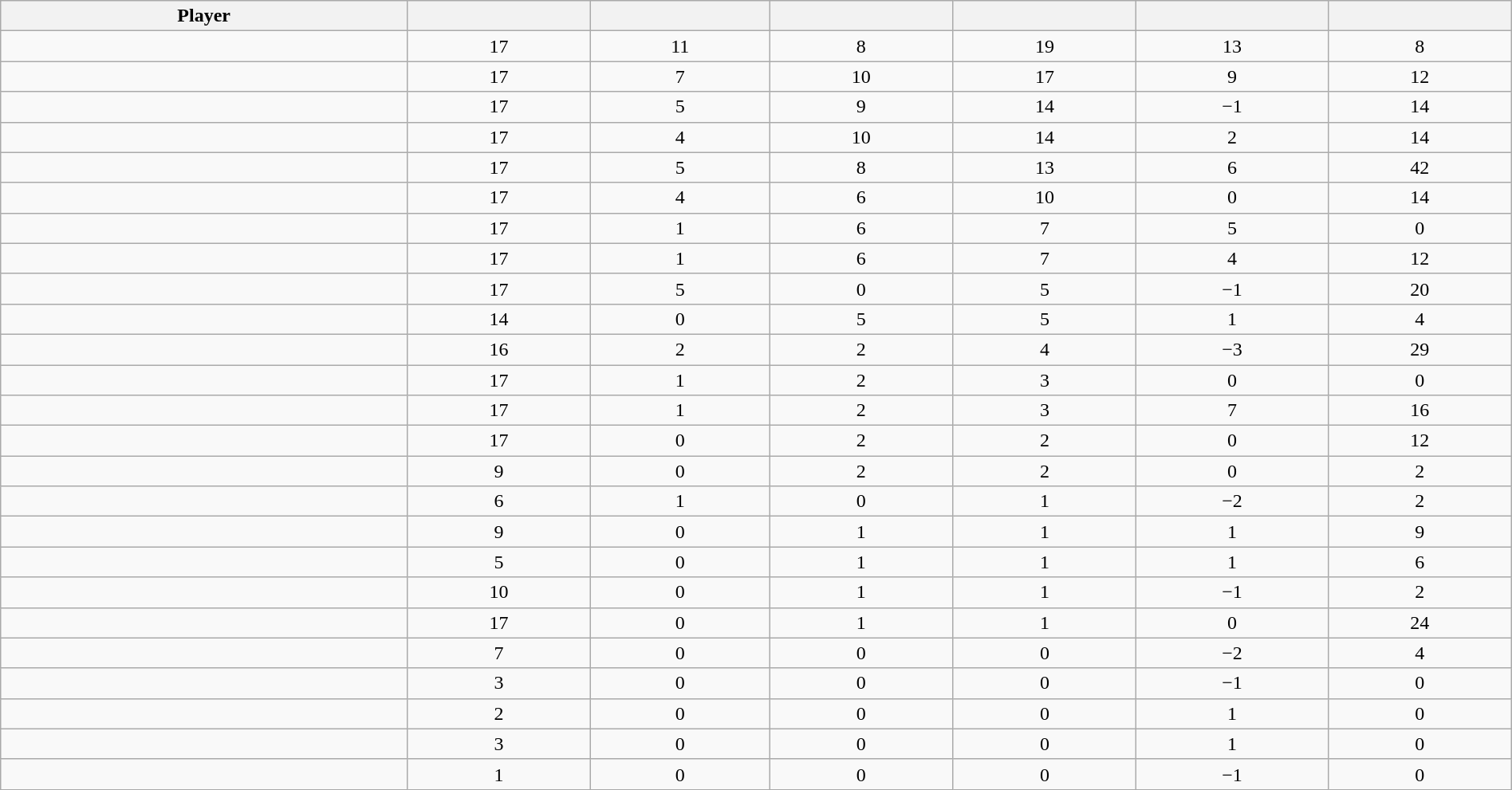<table class="wikitable sortable" style="width:100%; text-align:center;">
<tr align=center>
<th>Player</th>
<th></th>
<th></th>
<th></th>
<th></th>
<th data-sort-type="number"></th>
<th></th>
</tr>
<tr>
<td></td>
<td>17</td>
<td>11</td>
<td>8</td>
<td>19</td>
<td>13</td>
<td>8</td>
</tr>
<tr>
<td></td>
<td>17</td>
<td>7</td>
<td>10</td>
<td>17</td>
<td>9</td>
<td>12</td>
</tr>
<tr>
<td></td>
<td>17</td>
<td>5</td>
<td>9</td>
<td>14</td>
<td>−1</td>
<td>14</td>
</tr>
<tr>
<td></td>
<td>17</td>
<td>4</td>
<td>10</td>
<td>14</td>
<td>2</td>
<td>14</td>
</tr>
<tr>
<td></td>
<td>17</td>
<td>5</td>
<td>8</td>
<td>13</td>
<td>6</td>
<td>42</td>
</tr>
<tr>
<td></td>
<td>17</td>
<td>4</td>
<td>6</td>
<td>10</td>
<td>0</td>
<td>14</td>
</tr>
<tr>
<td></td>
<td>17</td>
<td>1</td>
<td>6</td>
<td>7</td>
<td>5</td>
<td>0</td>
</tr>
<tr>
<td></td>
<td>17</td>
<td>1</td>
<td>6</td>
<td>7</td>
<td>4</td>
<td>12</td>
</tr>
<tr>
<td></td>
<td>17</td>
<td>5</td>
<td>0</td>
<td>5</td>
<td>−1</td>
<td>20</td>
</tr>
<tr>
<td></td>
<td>14</td>
<td>0</td>
<td>5</td>
<td>5</td>
<td>1</td>
<td>4</td>
</tr>
<tr>
<td></td>
<td>16</td>
<td>2</td>
<td>2</td>
<td>4</td>
<td>−3</td>
<td>29</td>
</tr>
<tr>
<td></td>
<td>17</td>
<td>1</td>
<td>2</td>
<td>3</td>
<td>0</td>
<td>0</td>
</tr>
<tr>
<td></td>
<td>17</td>
<td>1</td>
<td>2</td>
<td>3</td>
<td>7</td>
<td>16</td>
</tr>
<tr>
<td></td>
<td>17</td>
<td>0</td>
<td>2</td>
<td>2</td>
<td>0</td>
<td>12</td>
</tr>
<tr>
<td></td>
<td>9</td>
<td>0</td>
<td>2</td>
<td>2</td>
<td>0</td>
<td>2</td>
</tr>
<tr>
<td></td>
<td>6</td>
<td>1</td>
<td>0</td>
<td>1</td>
<td>−2</td>
<td>2</td>
</tr>
<tr>
<td></td>
<td>9</td>
<td>0</td>
<td>1</td>
<td>1</td>
<td>1</td>
<td>9</td>
</tr>
<tr>
<td></td>
<td>5</td>
<td>0</td>
<td>1</td>
<td>1</td>
<td>1</td>
<td>6</td>
</tr>
<tr>
<td></td>
<td>10</td>
<td>0</td>
<td>1</td>
<td>1</td>
<td>−1</td>
<td>2</td>
</tr>
<tr>
<td></td>
<td>17</td>
<td>0</td>
<td>1</td>
<td>1</td>
<td>0</td>
<td>24</td>
</tr>
<tr>
<td></td>
<td>7</td>
<td>0</td>
<td>0</td>
<td>0</td>
<td>−2</td>
<td>4</td>
</tr>
<tr>
<td></td>
<td>3</td>
<td>0</td>
<td>0</td>
<td>0</td>
<td>−1</td>
<td>0</td>
</tr>
<tr>
<td></td>
<td>2</td>
<td>0</td>
<td>0</td>
<td>0</td>
<td>1</td>
<td>0</td>
</tr>
<tr>
<td></td>
<td>3</td>
<td>0</td>
<td>0</td>
<td>0</td>
<td>1</td>
<td>0</td>
</tr>
<tr>
<td></td>
<td>1</td>
<td>0</td>
<td>0</td>
<td>0</td>
<td>−1</td>
<td>0</td>
</tr>
</table>
